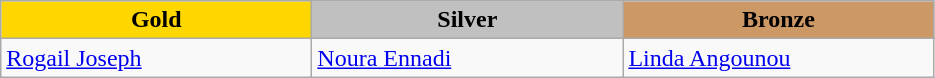<table class="wikitable" style="text-align:left">
<tr align="center">
<td width=200 bgcolor=gold><strong>Gold</strong></td>
<td width=200 bgcolor=silver><strong>Silver</strong></td>
<td width=200 bgcolor=CC9966><strong>Bronze</strong></td>
</tr>
<tr>
<td><a href='#'>Rogail Joseph</a><br></td>
<td><a href='#'>Noura Ennadi</a><br></td>
<td><a href='#'>Linda Angounou</a><br></td>
</tr>
</table>
